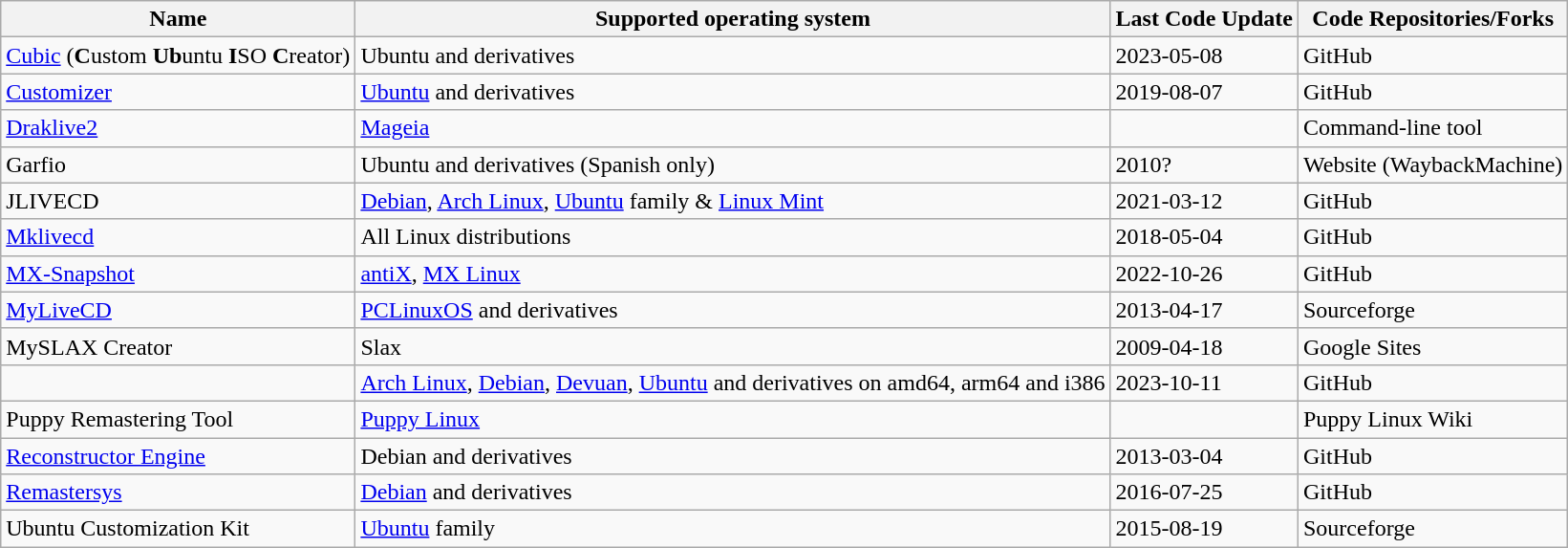<table class="wikitable">
<tr>
<th>Name</th>
<th>Supported operating system</th>
<th>Last Code Update</th>
<th>Code Repositories/Forks</th>
</tr>
<tr>
<td><a href='#'>Cubic</a> (<strong>C</strong>ustom <strong>Ub</strong>untu <strong>I</strong>SO <strong>C</strong>reator)</td>
<td>Ubuntu and derivatives</td>
<td>2023-05-08</td>
<td>GitHub </td>
</tr>
<tr>
<td><a href='#'>Customizer</a></td>
<td><a href='#'>Ubuntu</a> and derivatives</td>
<td>2019-08-07</td>
<td>GitHub </td>
</tr>
<tr>
<td><a href='#'>Draklive2</a></td>
<td><a href='#'>Mageia</a></td>
<td></td>
<td>Command-line tool </td>
</tr>
<tr>
<td>Garfio</td>
<td>Ubuntu and derivatives (Spanish only)</td>
<td>2010?</td>
<td>Website (WaybackMachine) </td>
</tr>
<tr>
<td>JLIVECD</td>
<td><a href='#'>Debian</a>, <a href='#'>Arch Linux</a>, <a href='#'>Ubuntu</a> family & <a href='#'>Linux Mint</a></td>
<td>2021-03-12</td>
<td>GitHub </td>
</tr>
<tr>
<td><a href='#'>Mklivecd</a></td>
<td>All Linux distributions</td>
<td>2018-05-04</td>
<td>GitHub </td>
</tr>
<tr>
<td><a href='#'>MX-Snapshot</a></td>
<td><a href='#'>antiX</a>, <a href='#'>MX Linux</a></td>
<td>2022-10-26</td>
<td>GitHub </td>
</tr>
<tr>
<td><a href='#'>MyLiveCD</a></td>
<td><a href='#'>PCLinuxOS</a> and derivatives</td>
<td>2013-04-17</td>
<td>Sourceforge </td>
</tr>
<tr>
<td>MySLAX Creator</td>
<td>Slax</td>
<td>2009-04-18</td>
<td>Google Sites </td>
</tr>
<tr>
<td></td>
<td><a href='#'>Arch Linux</a>, <a href='#'>Debian</a>, <a href='#'>Devuan</a>, <a href='#'>Ubuntu</a> and derivatives on amd64, arm64 and i386</td>
<td>2023-10-11</td>
<td>GitHub </td>
</tr>
<tr>
<td>Puppy Remastering Tool</td>
<td><a href='#'>Puppy Linux</a></td>
<td></td>
<td>Puppy Linux Wiki </td>
</tr>
<tr>
<td><a href='#'>Reconstructor Engine</a></td>
<td>Debian and derivatives</td>
<td>2013-03-04</td>
<td>GitHub </td>
</tr>
<tr>
<td><a href='#'>Remastersys</a></td>
<td><a href='#'>Debian</a> and derivatives</td>
<td>2016-07-25</td>
<td>GitHub </td>
</tr>
<tr>
<td>Ubuntu Customization Kit</td>
<td><a href='#'>Ubuntu</a> family</td>
<td>2015-08-19</td>
<td>Sourceforge </td>
</tr>
</table>
